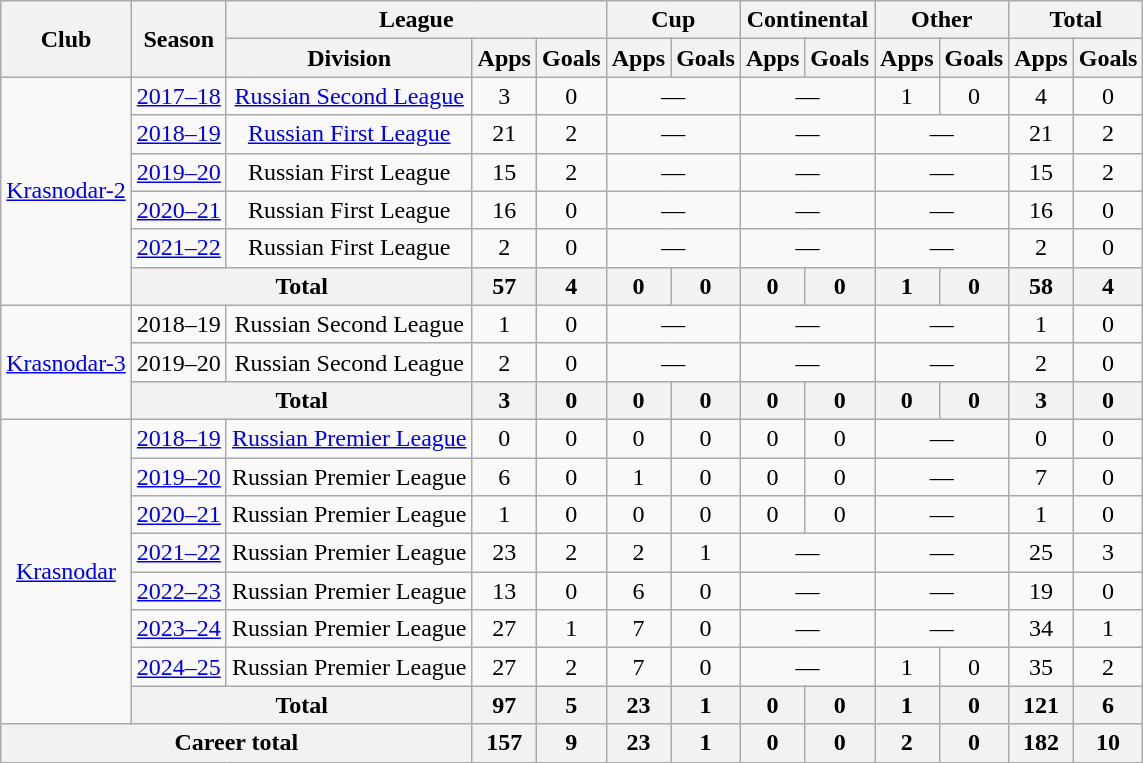<table class="wikitable" style="text-align: center;">
<tr>
<th rowspan=2>Club</th>
<th rowspan=2>Season</th>
<th colspan=3>League</th>
<th colspan=2>Cup</th>
<th colspan=2>Continental</th>
<th colspan=2>Other</th>
<th colspan=2>Total</th>
</tr>
<tr>
<th>Division</th>
<th>Apps</th>
<th>Goals</th>
<th>Apps</th>
<th>Goals</th>
<th>Apps</th>
<th>Goals</th>
<th>Apps</th>
<th>Goals</th>
<th>Apps</th>
<th>Goals</th>
</tr>
<tr>
<td rowspan="6"><a href='#'>Krasnodar-2</a></td>
<td><a href='#'>2017–18</a></td>
<td><a href='#'>Russian Second League</a></td>
<td>3</td>
<td>0</td>
<td colspan="2">—</td>
<td colspan="2">—</td>
<td>1</td>
<td>0</td>
<td>4</td>
<td>0</td>
</tr>
<tr>
<td><a href='#'>2018–19</a></td>
<td><a href='#'>Russian First League</a></td>
<td>21</td>
<td>2</td>
<td colspan="2">—</td>
<td colspan="2">—</td>
<td colspan="2">—</td>
<td>21</td>
<td>2</td>
</tr>
<tr>
<td><a href='#'>2019–20</a></td>
<td>Russian First League</td>
<td>15</td>
<td>2</td>
<td colspan="2">—</td>
<td colspan="2">—</td>
<td colspan="2">—</td>
<td>15</td>
<td>2</td>
</tr>
<tr>
<td><a href='#'>2020–21</a></td>
<td>Russian First League</td>
<td>16</td>
<td>0</td>
<td colspan="2">—</td>
<td colspan="2">—</td>
<td colspan="2">—</td>
<td>16</td>
<td>0</td>
</tr>
<tr>
<td><a href='#'>2021–22</a></td>
<td>Russian First League</td>
<td>2</td>
<td>0</td>
<td colspan="2">—</td>
<td colspan="2">—</td>
<td colspan="2">—</td>
<td>2</td>
<td>0</td>
</tr>
<tr>
<th colspan=2>Total</th>
<th>57</th>
<th>4</th>
<th>0</th>
<th>0</th>
<th>0</th>
<th>0</th>
<th>1</th>
<th>0</th>
<th>58</th>
<th>4</th>
</tr>
<tr>
<td rowspan="3"><a href='#'>Krasnodar-3</a></td>
<td>2018–19</td>
<td>Russian Second League</td>
<td>1</td>
<td>0</td>
<td colspan="2">—</td>
<td colspan="2">—</td>
<td colspan="2">—</td>
<td>1</td>
<td>0</td>
</tr>
<tr>
<td>2019–20</td>
<td>Russian Second League</td>
<td>2</td>
<td>0</td>
<td colspan="2">—</td>
<td colspan="2">—</td>
<td colspan="2">—</td>
<td>2</td>
<td>0</td>
</tr>
<tr>
<th colspan=2>Total</th>
<th>3</th>
<th>0</th>
<th>0</th>
<th>0</th>
<th>0</th>
<th>0</th>
<th>0</th>
<th>0</th>
<th>3</th>
<th>0</th>
</tr>
<tr>
<td rowspan="8"><a href='#'>Krasnodar</a></td>
<td><a href='#'>2018–19</a></td>
<td><a href='#'>Russian Premier League</a></td>
<td>0</td>
<td>0</td>
<td>0</td>
<td>0</td>
<td>0</td>
<td>0</td>
<td colspan="2">—</td>
<td>0</td>
<td>0</td>
</tr>
<tr>
<td><a href='#'>2019–20</a></td>
<td>Russian Premier League</td>
<td>6</td>
<td>0</td>
<td>1</td>
<td>0</td>
<td>0</td>
<td>0</td>
<td colspan="2">—</td>
<td>7</td>
<td>0</td>
</tr>
<tr>
<td><a href='#'>2020–21</a></td>
<td>Russian Premier League</td>
<td>1</td>
<td>0</td>
<td>0</td>
<td>0</td>
<td>0</td>
<td>0</td>
<td colspan="2">—</td>
<td>1</td>
<td>0</td>
</tr>
<tr>
<td><a href='#'>2021–22</a></td>
<td>Russian Premier League</td>
<td>23</td>
<td>2</td>
<td>2</td>
<td>1</td>
<td colspan="2">—</td>
<td colspan="2">—</td>
<td>25</td>
<td>3</td>
</tr>
<tr>
<td><a href='#'>2022–23</a></td>
<td>Russian Premier League</td>
<td>13</td>
<td>0</td>
<td>6</td>
<td>0</td>
<td colspan="2">—</td>
<td colspan="2">—</td>
<td>19</td>
<td>0</td>
</tr>
<tr>
<td><a href='#'>2023–24</a></td>
<td>Russian Premier League</td>
<td>27</td>
<td>1</td>
<td>7</td>
<td>0</td>
<td colspan="2">—</td>
<td colspan="2">—</td>
<td>34</td>
<td>1</td>
</tr>
<tr>
<td><a href='#'>2024–25</a></td>
<td>Russian Premier League</td>
<td>27</td>
<td>2</td>
<td>7</td>
<td>0</td>
<td colspan="2">—</td>
<td>1</td>
<td>0</td>
<td>35</td>
<td>2</td>
</tr>
<tr>
<th colspan="2">Total</th>
<th>97</th>
<th>5</th>
<th>23</th>
<th>1</th>
<th>0</th>
<th>0</th>
<th>1</th>
<th>0</th>
<th>121</th>
<th>6</th>
</tr>
<tr>
<th colspan="3">Career total</th>
<th>157</th>
<th>9</th>
<th>23</th>
<th>1</th>
<th>0</th>
<th>0</th>
<th>2</th>
<th>0</th>
<th>182</th>
<th>10</th>
</tr>
</table>
